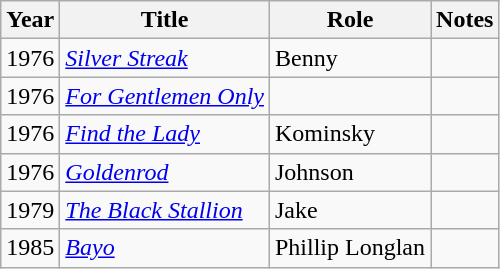<table class="wikitable sortable">
<tr>
<th>Year</th>
<th>Title</th>
<th>Role</th>
<th class="unsortable">Notes</th>
</tr>
<tr>
<td>1976</td>
<td><em><a href='#'>Silver Streak</a></em></td>
<td>Benny</td>
<td></td>
</tr>
<tr>
<td>1976</td>
<td><em><a href='#'>For Gentlemen Only</a></em></td>
<td></td>
<td></td>
</tr>
<tr>
<td>1976</td>
<td><em><a href='#'>Find the Lady</a></em></td>
<td>Kominsky</td>
<td></td>
</tr>
<tr>
<td>1976</td>
<td><em><a href='#'>Goldenrod</a></em></td>
<td>Johnson</td>
<td></td>
</tr>
<tr>
<td>1979</td>
<td><em><a href='#'>The Black Stallion</a></em></td>
<td>Jake</td>
<td></td>
</tr>
<tr>
<td>1985</td>
<td><em><a href='#'>Bayo</a></em></td>
<td>Phillip Longlan</td>
<td></td>
</tr>
</table>
